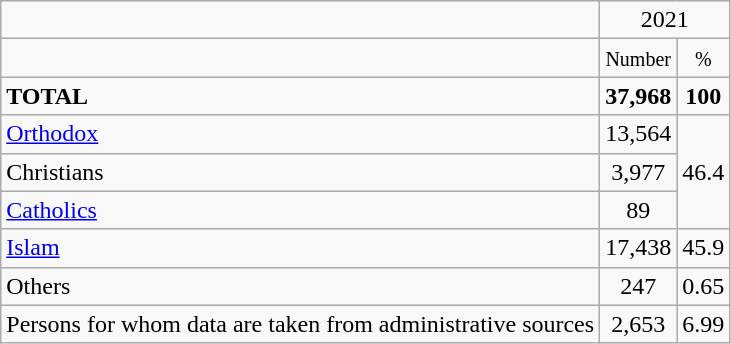<table class="wikitable">
<tr>
<td></td>
<td colspan="2" align="center">2021</td>
</tr>
<tr>
<td></td>
<td align="center"><small>Number</small></td>
<td align="center"><small>%</small></td>
</tr>
<tr>
<td><strong>TOTAL</strong></td>
<td align="center"><strong>37,968</strong></td>
<td align="center"><strong>100</strong></td>
</tr>
<tr>
<td><a href='#'>Orthodox</a></td>
<td align="center">13,564</td>
<td rowspan="3" align="center">46.4</td>
</tr>
<tr>
<td>Christians</td>
<td align="center">3,977</td>
</tr>
<tr>
<td><a href='#'>Catholics</a></td>
<td align="center">89</td>
</tr>
<tr>
<td><a href='#'>Islam</a></td>
<td align="center">17,438</td>
<td align="center">45.9</td>
</tr>
<tr>
<td>Others</td>
<td align="center">247</td>
<td align="center">0.65</td>
</tr>
<tr>
<td>Persons for whom data are taken from administrative sources</td>
<td align="center">2,653</td>
<td align="center">6.99</td>
</tr>
</table>
